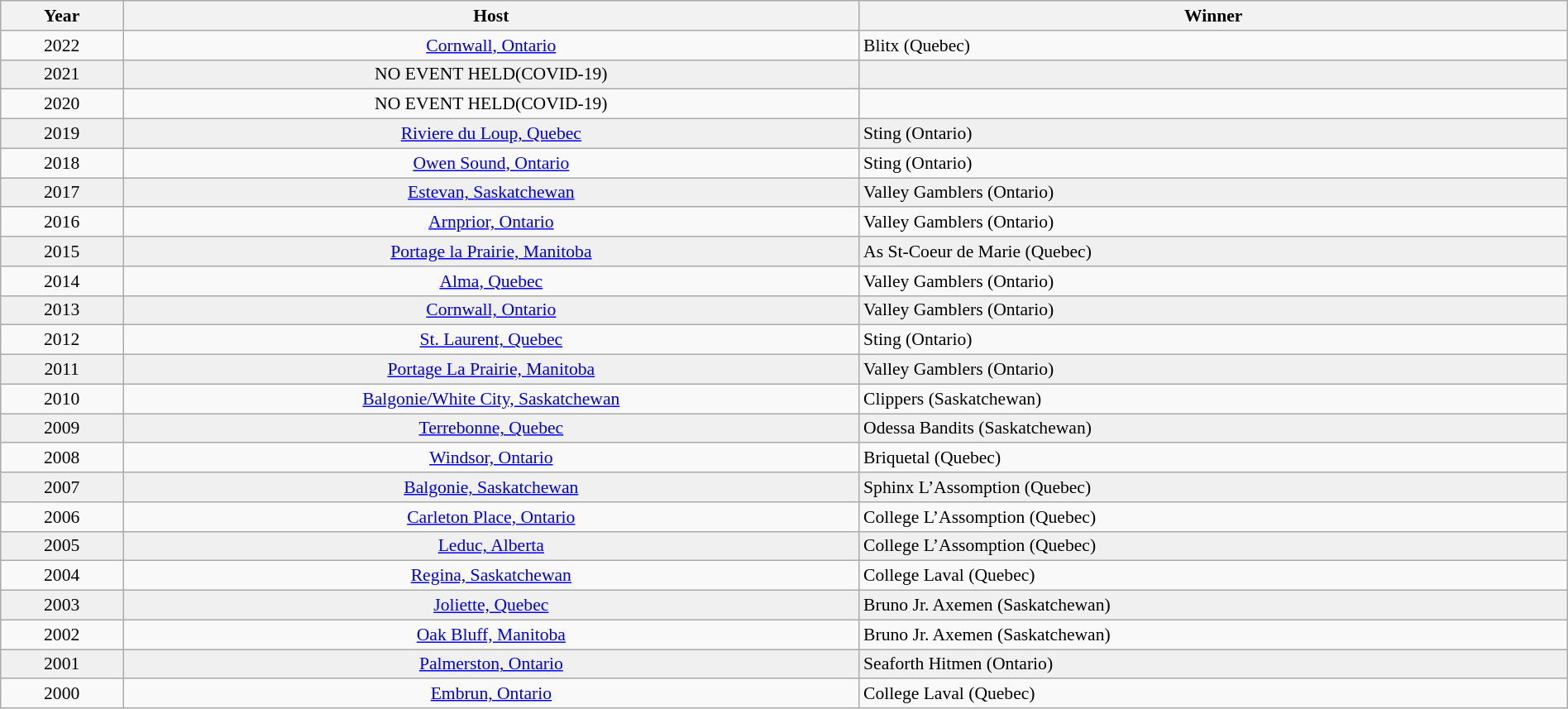<table class="wikitable" width=100% style="text-align:center; font-size:90%;">
<tr>
<th>Year</th>
<th>Host</th>
<th>Winner</th>
</tr>
<tr>
<td>2022</td>
<td><a href='#'>Cornwall, Ontario</a></td>
<td align=left> Blitx (Quebec)</td>
</tr>
<tr bgcolor="#f0f0f0">
<td>2021</td>
<td>NO EVENT HELD(COVID-19)</td>
<td></td>
</tr>
<tr>
<td>2020</td>
<td>NO EVENT HELD(COVID-19)</td>
<td></td>
</tr>
<tr bgcolor="#f0f0f0">
<td>2019</td>
<td><a href='#'>Riviere du Loup, Quebec</a></td>
<td align=left> Sting (Ontario)</td>
</tr>
<tr>
<td>2018</td>
<td><a href='#'>Owen Sound, Ontario</a></td>
<td align=left> Sting (Ontario)</td>
</tr>
<tr bgcolor="#f0f0f0">
<td>2017</td>
<td><a href='#'>Estevan, Saskatchewan</a></td>
<td align=left> Valley Gamblers (Ontario)</td>
</tr>
<tr>
<td>2016</td>
<td><a href='#'>Arnprior, Ontario</a></td>
<td align=left> Valley Gamblers (Ontario)</td>
</tr>
<tr bgcolor="#f0f0f0">
<td>2015</td>
<td><a href='#'>Portage la Prairie, Manitoba</a></td>
<td align=left> As St-Coeur de Marie (Quebec)</td>
</tr>
<tr>
<td>2014</td>
<td><a href='#'>Alma, Quebec</a></td>
<td align=left> Valley Gamblers (Ontario)</td>
</tr>
<tr bgcolor="#f0f0f0">
<td>2013</td>
<td><a href='#'>Cornwall, Ontario</a></td>
<td align=left> Valley Gamblers (Ontario)</td>
</tr>
<tr>
<td>2012</td>
<td><a href='#'>St. Laurent, Quebec</a></td>
<td align=left> Sting (Ontario)</td>
</tr>
<tr bgcolor="#f0f0f0">
<td>2011</td>
<td><a href='#'>Portage La Prairie, Manitoba</a></td>
<td align=left> Valley Gamblers (Ontario)</td>
</tr>
<tr>
<td>2010</td>
<td><a href='#'>Balgonie/White City, Saskatchewan</a></td>
<td align=left> Clippers (Saskatchewan)</td>
</tr>
<tr bgcolor="#f0f0f0">
<td>2009</td>
<td><a href='#'>Terrebonne, Quebec</a></td>
<td align=left> Odessa Bandits (Saskatchewan)</td>
</tr>
<tr>
<td>2008</td>
<td><a href='#'>Windsor, Ontario</a></td>
<td align=left> Briquetal (Quebec)</td>
</tr>
<tr bgcolor="#f0f0f0">
<td>2007</td>
<td><a href='#'>Balgonie, Saskatchewan</a></td>
<td align=left> Sphinx L’Assomption (Quebec)</td>
</tr>
<tr>
<td>2006</td>
<td><a href='#'>Carleton Place, Ontario</a></td>
<td align=left> College L’Assomption (Quebec)</td>
</tr>
<tr bgcolor="#f0f0f0">
<td>2005</td>
<td><a href='#'>Leduc, Alberta</a></td>
<td align=left> College L’Assomption (Quebec)</td>
</tr>
<tr>
<td>2004</td>
<td><a href='#'>Regina, Saskatchewan</a></td>
<td align=left> College Laval (Quebec)</td>
</tr>
<tr bgcolor="#f0f0f0">
<td>2003</td>
<td><a href='#'>Joliette, Quebec</a></td>
<td align=left> Bruno Jr. Axemen (Saskatchewan)</td>
</tr>
<tr>
<td>2002</td>
<td><a href='#'>Oak Bluff, Manitoba</a></td>
<td align=left> Bruno Jr. Axemen (Saskatchewan)</td>
</tr>
<tr bgcolor="#f0f0f0">
<td>2001</td>
<td><a href='#'>Palmerston, Ontario</a></td>
<td align=left> Seaforth Hitmen (Ontario)</td>
</tr>
<tr>
<td>2000</td>
<td><a href='#'>Embrun, Ontario</a></td>
<td align=left> College Laval (Quebec)</td>
</tr>
</table>
